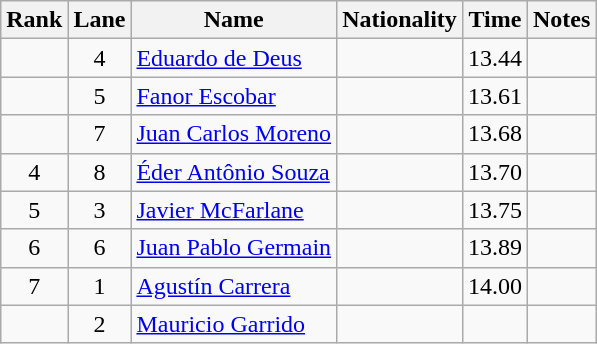<table class="wikitable sortable" style="text-align:center">
<tr>
<th>Rank</th>
<th>Lane</th>
<th>Name</th>
<th>Nationality</th>
<th>Time</th>
<th>Notes</th>
</tr>
<tr>
<td></td>
<td>4</td>
<td align=left><a href='#'>Eduardo de Deus</a></td>
<td align=left></td>
<td>13.44</td>
<td></td>
</tr>
<tr>
<td></td>
<td>5</td>
<td align=left><a href='#'>Fanor Escobar</a></td>
<td align=left></td>
<td>13.61</td>
<td></td>
</tr>
<tr>
<td></td>
<td>7</td>
<td align=left><a href='#'>Juan Carlos Moreno</a></td>
<td align=left></td>
<td>13.68</td>
<td></td>
</tr>
<tr>
<td>4</td>
<td>8</td>
<td align=left><a href='#'>Éder Antônio Souza</a></td>
<td align=left></td>
<td>13.70</td>
<td></td>
</tr>
<tr>
<td>5</td>
<td>3</td>
<td align=left><a href='#'>Javier McFarlane</a></td>
<td align=left></td>
<td>13.75</td>
<td></td>
</tr>
<tr>
<td>6</td>
<td>6</td>
<td align=left><a href='#'>Juan Pablo Germain</a></td>
<td align=left></td>
<td>13.89</td>
<td></td>
</tr>
<tr>
<td>7</td>
<td>1</td>
<td align=left><a href='#'>Agustín Carrera</a></td>
<td align=left></td>
<td>14.00</td>
<td></td>
</tr>
<tr>
<td></td>
<td>2</td>
<td align=left><a href='#'>Mauricio Garrido</a></td>
<td align=left></td>
<td></td>
<td></td>
</tr>
</table>
